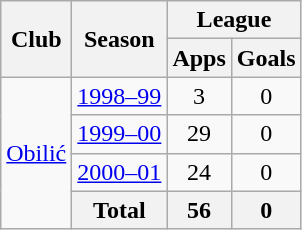<table class="wikitable" style="text-align:center">
<tr>
<th rowspan="2">Club</th>
<th rowspan="2">Season</th>
<th colspan="2">League</th>
</tr>
<tr>
<th>Apps</th>
<th>Goals</th>
</tr>
<tr>
<td rowspan="4"><a href='#'>Obilić</a></td>
<td><a href='#'>1998–99</a></td>
<td>3</td>
<td>0</td>
</tr>
<tr>
<td><a href='#'>1999–00</a></td>
<td>29</td>
<td>0</td>
</tr>
<tr>
<td><a href='#'>2000–01</a></td>
<td>24</td>
<td>0</td>
</tr>
<tr>
<th>Total</th>
<th>56</th>
<th>0</th>
</tr>
</table>
